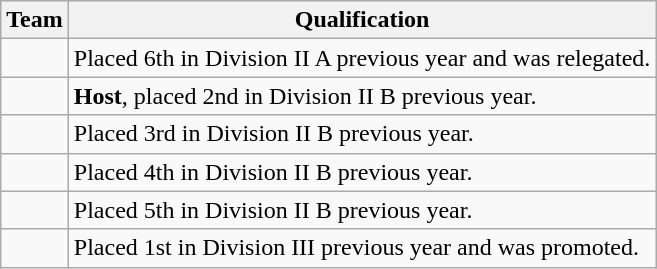<table class="wikitable">
<tr>
<th>Team</th>
<th>Qualification</th>
</tr>
<tr>
<td></td>
<td>Placed 6th in Division II A previous year and was relegated.</td>
</tr>
<tr>
<td></td>
<td><strong>Host</strong>, placed 2nd in Division II B previous year.</td>
</tr>
<tr>
<td></td>
<td>Placed 3rd in Division II B previous year.</td>
</tr>
<tr>
<td></td>
<td>Placed 4th in Division II B previous year.</td>
</tr>
<tr>
<td></td>
<td>Placed 5th in Division II B previous year.</td>
</tr>
<tr>
<td></td>
<td>Placed 1st in Division III previous year and was promoted.</td>
</tr>
</table>
